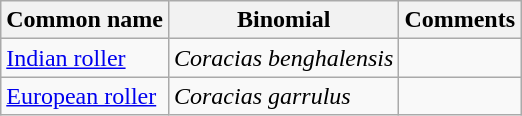<table class="wikitable">
<tr>
<th>Common name</th>
<th>Binomial</th>
<th>Comments</th>
</tr>
<tr>
<td><a href='#'>Indian roller</a></td>
<td><em>Coracias benghalensis</em></td>
<td></td>
</tr>
<tr>
<td><a href='#'>European roller</a></td>
<td><em>Coracias garrulus</em></td>
<td></td>
</tr>
</table>
